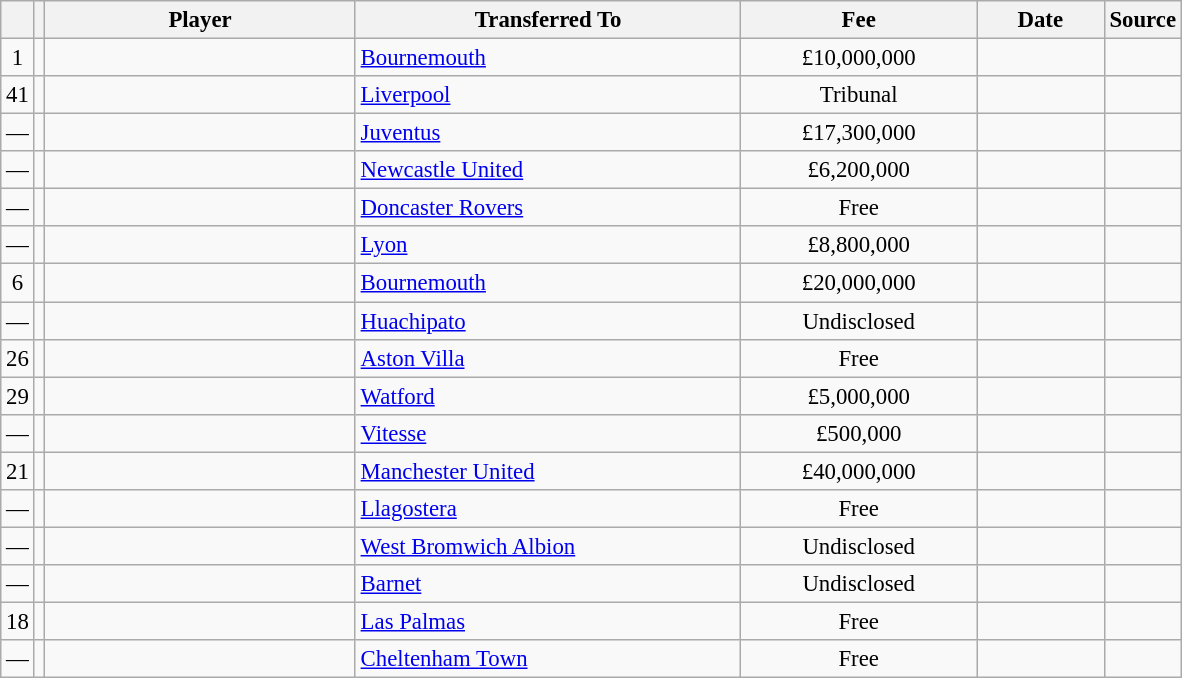<table class="wikitable plainrowheaders sortable" style="font-size:95%">
<tr>
<th></th>
<th></th>
<th scope="col" style="width:200px;">Player</th>
<th scope="col" style="width:250px;">Transferred To</th>
<th scope="col" style="width:150px;">Fee</th>
<th scope="col" style="width:78px;">Date</th>
<th>Source</th>
</tr>
<tr>
<td align=center>1</td>
<td align=center></td>
<td></td>
<td> <a href='#'>Bournemouth</a></td>
<td align=center>£10,000,000</td>
<td align=center></td>
<td align=center></td>
</tr>
<tr>
<td align=center>41</td>
<td align=center></td>
<td></td>
<td> <a href='#'>Liverpool</a></td>
<td align=center>Tribunal</td>
<td align=center></td>
<td align=center></td>
</tr>
<tr>
<td align=center>—</td>
<td align=center></td>
<td></td>
<td> <a href='#'>Juventus</a></td>
<td align=center>£17,300,000</td>
<td align=center></td>
<td align=center></td>
</tr>
<tr>
<td align=center>—</td>
<td align=center></td>
<td></td>
<td> <a href='#'>Newcastle United</a></td>
<td align=center>£6,200,000</td>
<td align=center></td>
<td align=center></td>
</tr>
<tr>
<td align=center>—</td>
<td align=center></td>
<td></td>
<td> <a href='#'>Doncaster Rovers</a></td>
<td align=center>Free</td>
<td align=center></td>
<td align=center></td>
</tr>
<tr>
<td align=center>—</td>
<td align=center></td>
<td></td>
<td> <a href='#'>Lyon</a></td>
<td align=center>£8,800,000</td>
<td align=center></td>
<td align=center></td>
</tr>
<tr>
<td align=center>6</td>
<td align=center></td>
<td></td>
<td> <a href='#'>Bournemouth</a></td>
<td align=center>£20,000,000</td>
<td align=center></td>
<td align=center></td>
</tr>
<tr>
<td align=center>—</td>
<td align=center></td>
<td></td>
<td> <a href='#'>Huachipato</a></td>
<td align=center>Undisclosed</td>
<td align=center></td>
<td align=center></td>
</tr>
<tr>
<td align=center>26</td>
<td align=center></td>
<td></td>
<td> <a href='#'>Aston Villa</a></td>
<td align=center>Free</td>
<td align=center></td>
<td align=center></td>
</tr>
<tr>
<td align=center>29</td>
<td align=center></td>
<td></td>
<td> <a href='#'>Watford</a></td>
<td align=center>£5,000,000</td>
<td align=center></td>
<td align=center></td>
</tr>
<tr>
<td align=center>—</td>
<td align=center></td>
<td></td>
<td> <a href='#'>Vitesse</a></td>
<td align=center>£500,000</td>
<td align=center></td>
<td align=center></td>
</tr>
<tr>
<td align=center>21</td>
<td align=center></td>
<td></td>
<td> <a href='#'>Manchester United</a></td>
<td align=center>£40,000,000</td>
<td align=center></td>
<td align=center></td>
</tr>
<tr>
<td align=center>—</td>
<td align=center></td>
<td></td>
<td> <a href='#'>Llagostera</a></td>
<td align=center>Free</td>
<td align=center></td>
<td align=center></td>
</tr>
<tr>
<td align=center>—</td>
<td align=center></td>
<td></td>
<td> <a href='#'>West Bromwich Albion</a></td>
<td align=center>Undisclosed</td>
<td align=center></td>
<td align=center></td>
</tr>
<tr>
<td align=center>—</td>
<td align=center></td>
<td></td>
<td> <a href='#'>Barnet</a></td>
<td align=center>Undisclosed</td>
<td align=center></td>
<td align=center></td>
</tr>
<tr>
<td align=center>18</td>
<td align=center></td>
<td></td>
<td> <a href='#'>Las Palmas</a></td>
<td align=center>Free</td>
<td align=center></td>
<td align=center></td>
</tr>
<tr>
<td align=center>—</td>
<td align=center></td>
<td></td>
<td> <a href='#'>Cheltenham Town</a></td>
<td align=center>Free</td>
<td align=center></td>
<td align=center></td>
</tr>
</table>
